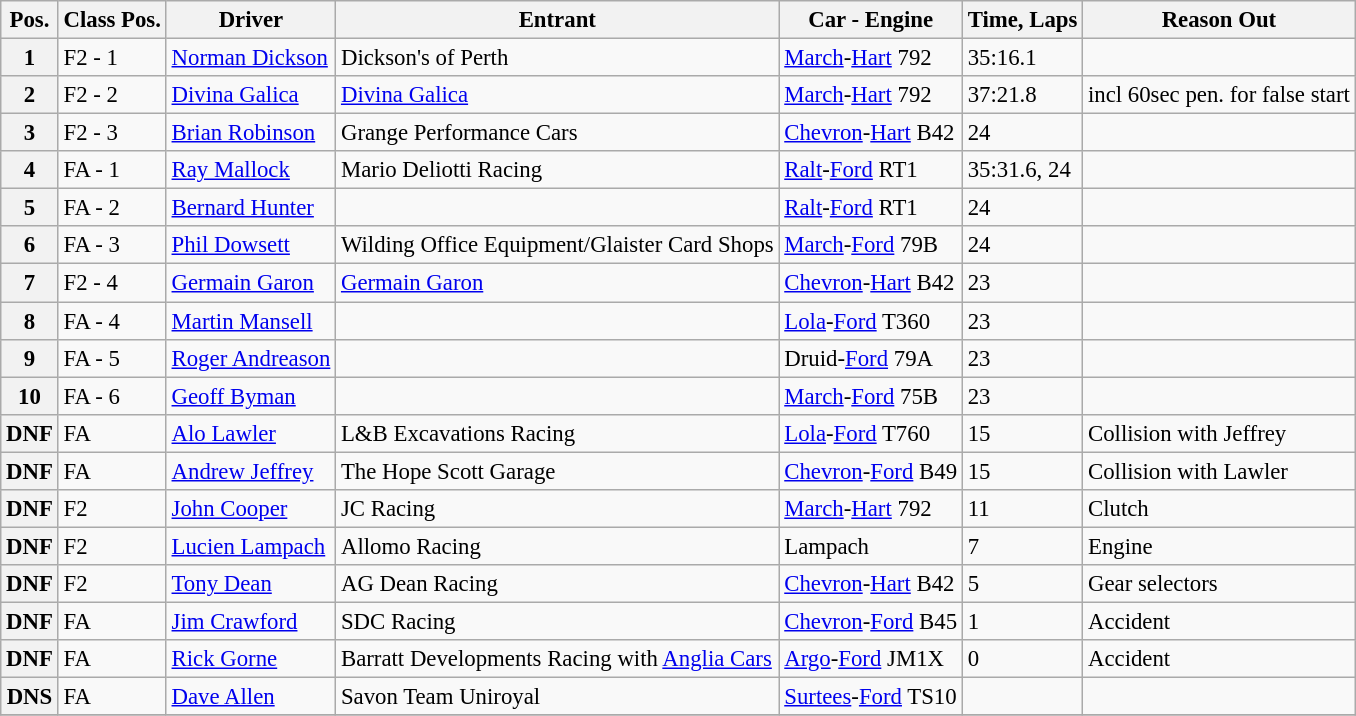<table class="wikitable" style="font-size: 95%">
<tr>
<th>Pos.</th>
<th>Class Pos.</th>
<th>Driver</th>
<th>Entrant</th>
<th>Car - Engine</th>
<th>Time, Laps</th>
<th>Reason Out</th>
</tr>
<tr>
<th>1</th>
<td>F2 - 1</td>
<td> <a href='#'>Norman Dickson</a></td>
<td>Dickson's of Perth</td>
<td><a href='#'>March</a>-<a href='#'>Hart</a> 792</td>
<td>35:16.1</td>
<td></td>
</tr>
<tr>
<th>2</th>
<td>F2 - 2</td>
<td> <a href='#'>Divina Galica</a></td>
<td><a href='#'>Divina Galica</a></td>
<td><a href='#'>March</a>-<a href='#'>Hart</a> 792</td>
<td>37:21.8</td>
<td>incl 60sec pen. for false start</td>
</tr>
<tr>
<th>3</th>
<td>F2 - 3</td>
<td> <a href='#'>Brian Robinson</a></td>
<td>Grange Performance Cars</td>
<td><a href='#'>Chevron</a>-<a href='#'>Hart</a> B42</td>
<td>24</td>
<td></td>
</tr>
<tr>
<th>4</th>
<td>FA - 1</td>
<td> <a href='#'>Ray Mallock</a></td>
<td>Mario Deliotti Racing</td>
<td><a href='#'>Ralt</a>-<a href='#'>Ford</a> RT1</td>
<td>35:31.6, 24</td>
<td></td>
</tr>
<tr>
<th>5</th>
<td>FA - 2</td>
<td> <a href='#'>Bernard Hunter</a></td>
<td></td>
<td><a href='#'>Ralt</a>-<a href='#'>Ford</a> RT1</td>
<td>24</td>
<td></td>
</tr>
<tr>
<th>6</th>
<td>FA - 3</td>
<td> <a href='#'>Phil Dowsett</a></td>
<td>Wilding Office Equipment/Glaister Card Shops</td>
<td><a href='#'>March</a>-<a href='#'>Ford</a> 79B</td>
<td>24</td>
<td></td>
</tr>
<tr>
<th>7</th>
<td>F2 - 4</td>
<td> <a href='#'>Germain Garon</a></td>
<td><a href='#'>Germain Garon</a></td>
<td><a href='#'>Chevron</a>-<a href='#'>Hart</a> B42</td>
<td>23</td>
<td></td>
</tr>
<tr>
<th>8</th>
<td>FA - 4</td>
<td> <a href='#'>Martin Mansell</a></td>
<td></td>
<td><a href='#'>Lola</a>-<a href='#'>Ford</a> T360</td>
<td>23</td>
<td></td>
</tr>
<tr>
<th>9</th>
<td>FA - 5</td>
<td> <a href='#'>Roger Andreason</a></td>
<td></td>
<td>Druid-<a href='#'>Ford</a> 79A</td>
<td>23</td>
<td></td>
</tr>
<tr>
<th>10</th>
<td>FA - 6</td>
<td> <a href='#'>Geoff Byman</a></td>
<td></td>
<td><a href='#'>March</a>-<a href='#'>Ford</a> 75B</td>
<td>23</td>
<td></td>
</tr>
<tr>
<th>DNF</th>
<td>FA</td>
<td> <a href='#'>Alo Lawler</a></td>
<td>L&B Excavations Racing</td>
<td><a href='#'>Lola</a>-<a href='#'>Ford</a> T760</td>
<td>15</td>
<td>Collision with Jeffrey</td>
</tr>
<tr>
<th>DNF</th>
<td>FA</td>
<td> <a href='#'>Andrew Jeffrey</a></td>
<td>The Hope Scott Garage</td>
<td><a href='#'>Chevron</a>-<a href='#'>Ford</a> B49</td>
<td>15</td>
<td>Collision with Lawler</td>
</tr>
<tr>
<th>DNF</th>
<td>F2</td>
<td> <a href='#'>John Cooper</a></td>
<td>JC Racing</td>
<td><a href='#'>March</a>-<a href='#'>Hart</a> 792</td>
<td>11</td>
<td>Clutch</td>
</tr>
<tr>
<th>DNF</th>
<td>F2</td>
<td> <a href='#'>Lucien Lampach</a></td>
<td>Allomo Racing</td>
<td>Lampach</td>
<td>7</td>
<td>Engine</td>
</tr>
<tr>
<th>DNF</th>
<td>F2</td>
<td> <a href='#'>Tony Dean</a></td>
<td>AG Dean Racing</td>
<td><a href='#'>Chevron</a>-<a href='#'>Hart</a> B42</td>
<td>5</td>
<td>Gear selectors</td>
</tr>
<tr>
<th>DNF</th>
<td>FA</td>
<td> <a href='#'>Jim Crawford</a></td>
<td>SDC Racing</td>
<td><a href='#'>Chevron</a>-<a href='#'>Ford</a> B45</td>
<td>1</td>
<td>Accident</td>
</tr>
<tr>
<th>DNF</th>
<td>FA</td>
<td> <a href='#'>Rick Gorne</a></td>
<td>Barratt Developments Racing with <a href='#'>Anglia Cars</a></td>
<td><a href='#'>Argo</a>-<a href='#'>Ford</a> JM1X</td>
<td>0</td>
<td>Accident</td>
</tr>
<tr>
<th>DNS</th>
<td>FA</td>
<td> <a href='#'>Dave Allen</a></td>
<td>Savon Team Uniroyal</td>
<td><a href='#'>Surtees</a>-<a href='#'>Ford</a> TS10</td>
<td></td>
<td></td>
</tr>
<tr>
</tr>
</table>
